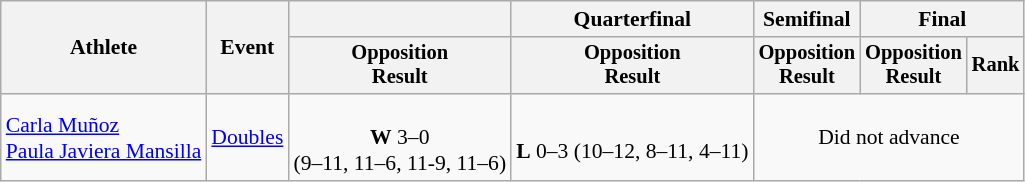<table class=wikitable style=font-size:90%;text-align:center>
<tr>
<th rowspan=2>Athlete</th>
<th rowspan=2>Event</th>
<th></th>
<th>Quarterfinal</th>
<th>Semifinal</th>
<th colspan=2>Final</th>
</tr>
<tr style=font-size:95%>
<th>Opposition<br>Result</th>
<th>Opposition<br>Result</th>
<th>Opposition<br>Result</th>
<th>Opposition<br>Result</th>
<th>Rank</th>
</tr>
<tr>
<td style="text-align:left"><a href='#'>Carla Muñoz</a><br><a href='#'>Paula Javiera Mansilla</a></td>
<td style="text-align:left"><a href='#'>Doubles</a></td>
<td><br><strong>W</strong> 3–0<br>(9–11, 11–6, 11-9, 11–6)</td>
<td><br><strong>L</strong> 0–3 (10–12, 8–11, 4–11)</td>
<td colspan=3>Did not advance</td>
</tr>
</table>
